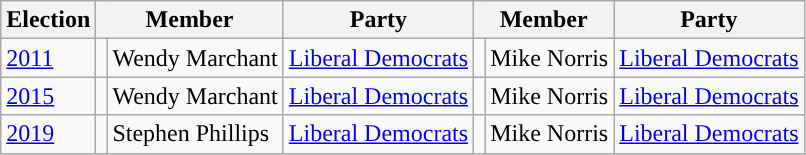<table class="wikitable">
<tr>
<th>Election</th>
<th colspan="2">Member</th>
<th>Party</th>
<th colspan="2">Member</th>
<th>Party</th>
</tr>
<tr>
<td><a href='#'>2011</a></td>
<td style="background-color: "></td>
<td>Wendy Marchant</td>
<td><a href='#'>Liberal Democrats</a></td>
<td style="background-color: "></td>
<td>Mike Norris</td>
<td><a href='#'>Liberal Democrats</a></td>
</tr>
<tr>
<td><a href='#'>2015</a></td>
<td style="background-color: "></td>
<td>Wendy Marchant</td>
<td><a href='#'>Liberal Democrats</a></td>
<td style="background-color: "></td>
<td>Mike Norris</td>
<td><a href='#'>Liberal Democrats</a></td>
</tr>
<tr>
<td><a href='#'>2019</a></td>
<td style="background-color: "></td>
<td>Stephen Phillips</td>
<td><a href='#'>Liberal Democrats</a></td>
<td style="background-color: "></td>
<td>Mike Norris</td>
<td><a href='#'>Liberal Democrats</a></td>
</tr>
</table>
